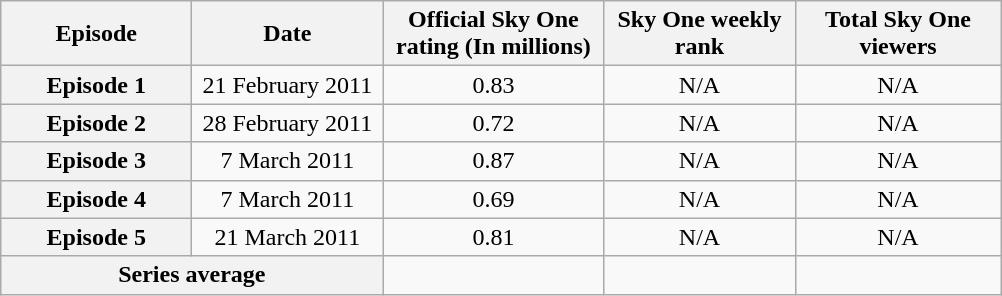<table class="wikitable sortable" style="text-align:center">
<tr>
<th scope="col" style="width:120px;">Episode</th>
<th scope="col" style="width:120px;">Date</th>
<th scope="col" style="width:140px;">Official Sky One rating (In millions)</th>
<th scope="col" style="width:120px;">Sky One weekly rank</th>
<th scope="col" style="width:130px;">Total Sky One viewers</th>
</tr>
<tr>
<th scope="row">Episode 1</th>
<td>21 February 2011</td>
<td>0.83</td>
<td>N/A</td>
<td>N/A</td>
</tr>
<tr>
<th scope="row">Episode 2</th>
<td>28 February 2011</td>
<td>0.72</td>
<td>N/A</td>
<td>N/A</td>
</tr>
<tr>
<th scope="row">Episode 3</th>
<td>7 March 2011</td>
<td>0.87</td>
<td>N/A</td>
<td>N/A</td>
</tr>
<tr>
<th scope="row">Episode 4</th>
<td>7 March 2011</td>
<td>0.69</td>
<td>N/A</td>
<td>N/A</td>
</tr>
<tr>
<th scope="row">Episode 5</th>
<td>21 March 2011</td>
<td>0.81</td>
<td>N/A</td>
<td>N/A</td>
</tr>
<tr>
<th scope="row" colspan="2">Series average</th>
<td></td>
<td></td>
<td></td>
</tr>
</table>
